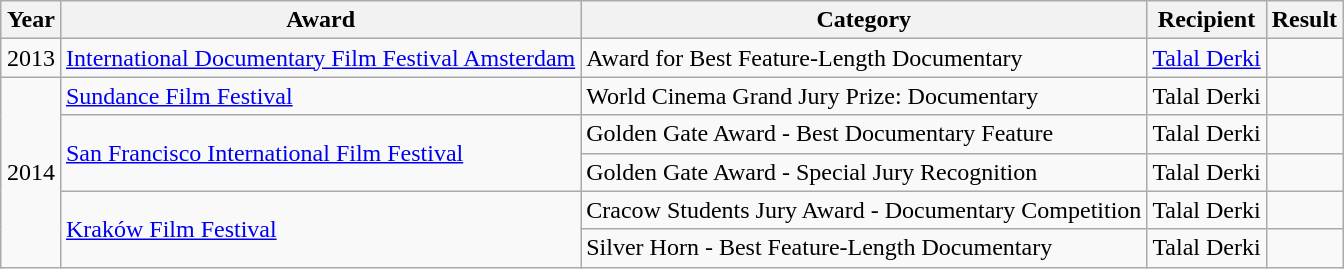<table class="wikitable sortable" style="margin:1em auto;">
<tr>
<th>Year</th>
<th>Award</th>
<th>Category</th>
<th>Recipient</th>
<th>Result</th>
</tr>
<tr>
<td>2013</td>
<td><a href='#'>International Documentary Film Festival Amsterdam</a></td>
<td>Award for Best Feature-Length Documentary</td>
<td><a href='#'>Talal Derki</a></td>
<td></td>
</tr>
<tr>
<td rowspan=5>2014</td>
<td><a href='#'>Sundance Film Festival</a></td>
<td>World Cinema Grand Jury Prize: Documentary</td>
<td>Talal Derki</td>
<td></td>
</tr>
<tr>
<td rowspan=2><a href='#'>San Francisco International Film Festival</a></td>
<td>Golden Gate Award - Best Documentary Feature</td>
<td>Talal Derki</td>
<td></td>
</tr>
<tr>
<td>Golden Gate Award - Special Jury Recognition</td>
<td>Talal Derki</td>
<td></td>
</tr>
<tr>
<td rowspan=2><a href='#'>Kraków Film Festival</a></td>
<td>Cracow Students Jury Award - Documentary Competition</td>
<td>Talal Derki</td>
<td></td>
</tr>
<tr>
<td>Silver Horn - Best Feature-Length Documentary</td>
<td>Talal Derki</td>
<td></td>
</tr>
</table>
